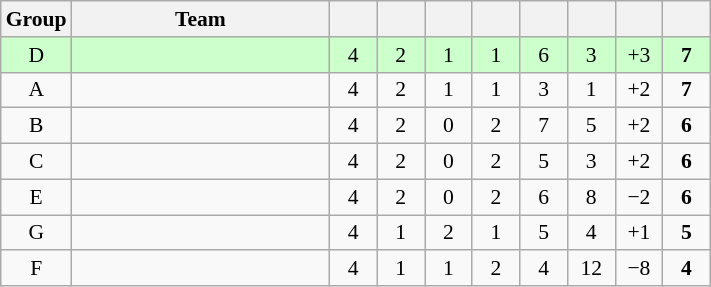<table class="wikitable" style="text-align: center; font-size: 90%;">
<tr>
<th width="25">Group</th>
<th width="165">Team</th>
<th width="25"></th>
<th width="25"></th>
<th width="25"></th>
<th width="25"></th>
<th width="25"></th>
<th width="25"></th>
<th width="25"></th>
<th width="25"></th>
</tr>
<tr style="background:#ccffcc;">
<td>D</td>
<td align=left></td>
<td>4</td>
<td>2</td>
<td>1</td>
<td>1</td>
<td>6</td>
<td>3</td>
<td>+3</td>
<td><strong>7</strong></td>
</tr>
<tr>
<td>A</td>
<td align=left></td>
<td>4</td>
<td>2</td>
<td>1</td>
<td>1</td>
<td>3</td>
<td>1</td>
<td>+2</td>
<td><strong>7</strong></td>
</tr>
<tr>
<td>B</td>
<td align=left></td>
<td>4</td>
<td>2</td>
<td>0</td>
<td>2</td>
<td>7</td>
<td>5</td>
<td>+2</td>
<td><strong>6</strong></td>
</tr>
<tr>
<td>C</td>
<td align=left></td>
<td>4</td>
<td>2</td>
<td>0</td>
<td>2</td>
<td>5</td>
<td>3</td>
<td>+2</td>
<td><strong>6</strong></td>
</tr>
<tr>
<td>E</td>
<td align=left></td>
<td>4</td>
<td>2</td>
<td>0</td>
<td>2</td>
<td>6</td>
<td>8</td>
<td>−2</td>
<td><strong>6</strong></td>
</tr>
<tr>
<td>G</td>
<td align=left></td>
<td>4</td>
<td>1</td>
<td>2</td>
<td>1</td>
<td>5</td>
<td>4</td>
<td>+1</td>
<td><strong>5</strong></td>
</tr>
<tr>
<td>F</td>
<td align=left></td>
<td>4</td>
<td>1</td>
<td>1</td>
<td>2</td>
<td>4</td>
<td>12</td>
<td>−8</td>
<td><strong>4</strong></td>
</tr>
</table>
